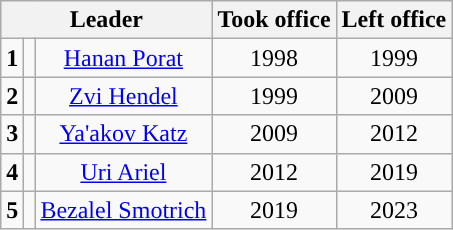<table class=wikitable style=text-align:center>
<tr>
<th colspan=3>Leader</th>
<th>Took office</th>
<th>Left office</th>
</tr>
<tr>
<td style="background:"><strong>1</strong></td>
<td></td>
<td><a href='#'>Hanan Porat</a></td>
<td>1998</td>
<td>1999</td>
</tr>
<tr>
<td style="background:"><strong>2</strong></td>
<td></td>
<td><a href='#'>Zvi Hendel</a></td>
<td>1999</td>
<td>2009</td>
</tr>
<tr>
<td style="background:"><strong>3</strong></td>
<td></td>
<td><a href='#'>Ya'akov Katz</a></td>
<td>2009</td>
<td>2012</td>
</tr>
<tr>
<td style="background:"><strong>4</strong></td>
<td></td>
<td><a href='#'>Uri Ariel</a></td>
<td>2012</td>
<td>2019</td>
</tr>
<tr>
<td style="background:"><strong>5</strong></td>
<td></td>
<td><a href='#'>Bezalel Smotrich</a></td>
<td>2019</td>
<td>2023</td>
</tr>
</table>
